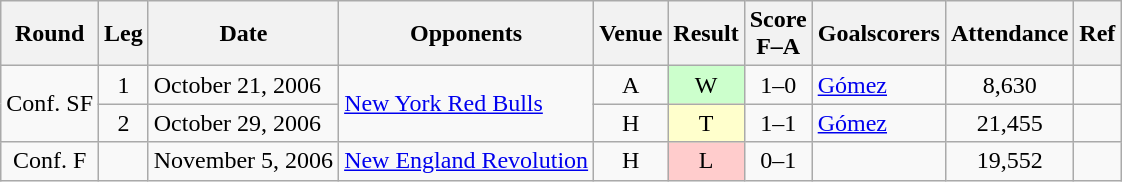<table class="wikitable" style="text-align:center">
<tr>
<th scope=col>Round</th>
<th scope=col>Leg</th>
<th scope=col>Date</th>
<th scope=col>Opponents</th>
<th scope=col>Venue</th>
<th scope=col>Result</th>
<th scope=col>Score<br>F–A</th>
<th scope=col>Goalscorers</th>
<th scope=col>Attendance</th>
<th scope=col>Ref</th>
</tr>
<tr>
<td rowspan="2">Conf. SF</td>
<td style="text-align:center;">1</td>
<td align=left>October 21, 2006</td>
<td style="text-align:left;" rowspan="2"><a href='#'>New York Red Bulls</a></td>
<td>A</td>
<td style="background:#cfc;">W</td>
<td>1–0</td>
<td align=left><a href='#'>Gómez</a></td>
<td>8,630</td>
<td></td>
</tr>
<tr>
<td style="text-align:center;">2</td>
<td align=left>October 29, 2006</td>
<td>H</td>
<td style="background:#ffc;">T</td>
<td>1–1</td>
<td align=left><a href='#'>Gómez</a></td>
<td>21,455</td>
<td></td>
</tr>
<tr>
<td>Conf. F</td>
<td></td>
<td align=left>November 5, 2006</td>
<td align=left><a href='#'>New England Revolution</a></td>
<td>H</td>
<td style="background:#fcc;">L</td>
<td>0–1</td>
<td align=left></td>
<td>19,552</td>
<td></td>
</tr>
</table>
